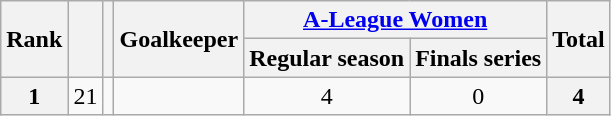<table class="wikitable" style="text-align:center">
<tr>
<th rowspan="2">Rank</th>
<th rowspan="2"></th>
<th rowspan="2"></th>
<th rowspan="2">Goalkeeper</th>
<th colspan="2"><a href='#'>A-League Women</a></th>
<th rowspan="2">Total</th>
</tr>
<tr>
<th>Regular season</th>
<th>Finals series</th>
</tr>
<tr>
<th>1</th>
<td>21</td>
<td></td>
<td align="left"></td>
<td>4</td>
<td>0</td>
<th>4</th>
</tr>
</table>
